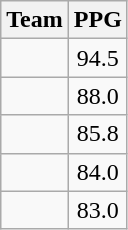<table class=wikitable>
<tr>
<th>Team</th>
<th>PPG</th>
</tr>
<tr>
<td></td>
<td align=center>94.5</td>
</tr>
<tr>
<td></td>
<td align=center>88.0</td>
</tr>
<tr>
<td></td>
<td align=center>85.8</td>
</tr>
<tr>
<td></td>
<td align=center>84.0</td>
</tr>
<tr>
<td></td>
<td align=center>83.0</td>
</tr>
</table>
